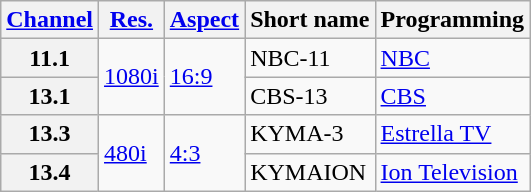<table class="wikitable">
<tr>
<th scope = "col"><a href='#'>Channel</a></th>
<th scope = "col"><a href='#'>Res.</a></th>
<th scope = "col"><a href='#'>Aspect</a></th>
<th scope = "col">Short name</th>
<th scope = "col">Programming</th>
</tr>
<tr>
<th scope = "row">11.1</th>
<td rowspan=2><a href='#'>1080i</a></td>
<td rowspan=2><a href='#'>16:9</a></td>
<td>NBC-11</td>
<td><a href='#'>NBC</a></td>
</tr>
<tr>
<th scope = "row">13.1</th>
<td>CBS-13</td>
<td><a href='#'>CBS</a></td>
</tr>
<tr>
<th scope = "row">13.3</th>
<td rowspan=2><a href='#'>480i</a></td>
<td rowspan=2><a href='#'>4:3</a></td>
<td>KYMA-3</td>
<td><a href='#'>Estrella TV</a></td>
</tr>
<tr>
<th scope = "row">13.4</th>
<td>KYMAION</td>
<td><a href='#'>Ion Television</a></td>
</tr>
</table>
